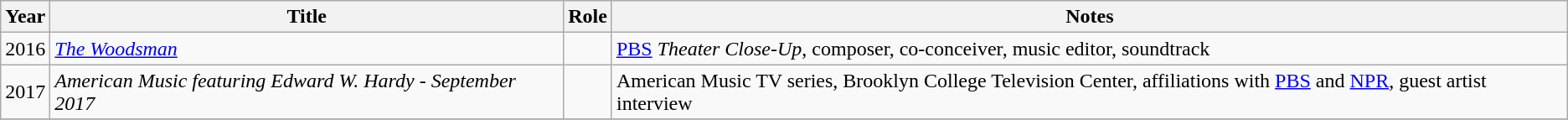<table class = "wikitable">
<tr>
<th>Year</th>
<th>Title</th>
<th>Role</th>
<th>Notes</th>
</tr>
<tr>
<td>2016</td>
<td><em><a href='#'>The Woodsman</a></em></td>
<td></td>
<td><a href='#'>PBS</a> <em>Theater Close-Up</em>, composer, co-conceiver, music editor, soundtrack</td>
</tr>
<tr>
<td>2017</td>
<td><em>American Music featuring Edward W. Hardy - September 2017</em></td>
<td></td>
<td>American Music TV series, Brooklyn College Television Center, affiliations with <a href='#'>PBS</a> and <a href='#'>NPR</a>, guest artist interview</td>
</tr>
<tr>
</tr>
</table>
